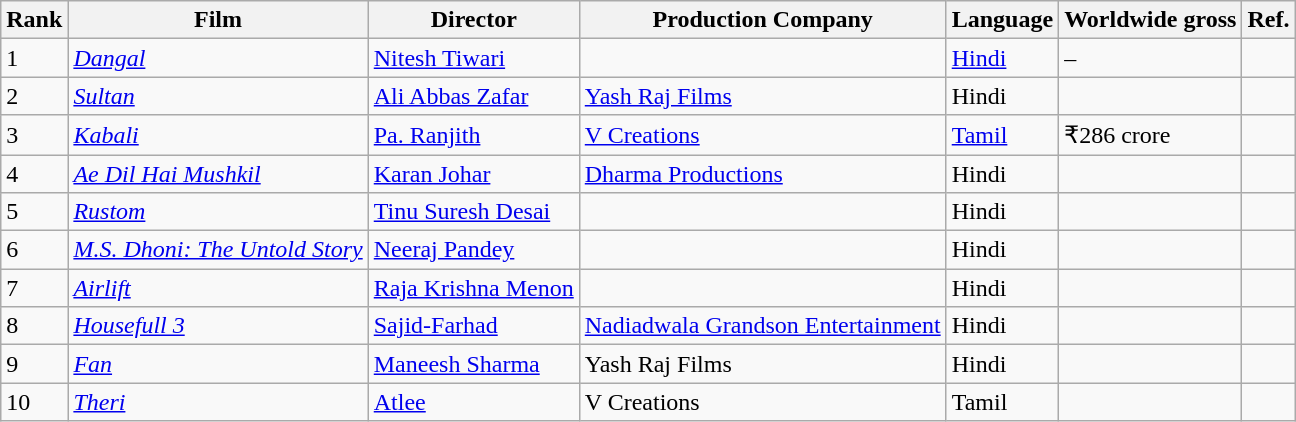<table class="wikitable sortable">
<tr>
<th>Rank</th>
<th>Film</th>
<th>Director</th>
<th>Production Company</th>
<th>Language</th>
<th>Worldwide gross</th>
<th>Ref.</th>
</tr>
<tr>
<td>1</td>
<td><em><a href='#'>Dangal</a></em></td>
<td><a href='#'>Nitesh Tiwari</a></td>
<td></td>
<td><a href='#'>Hindi</a></td>
<td>–</td>
<td></td>
</tr>
<tr>
<td>2</td>
<td><em><a href='#'>Sultan</a></em></td>
<td><a href='#'>Ali Abbas Zafar</a></td>
<td><a href='#'>Yash Raj Films</a></td>
<td>Hindi</td>
<td></td>
<td></td>
</tr>
<tr>
<td>3</td>
<td><em><a href='#'>Kabali</a></em></td>
<td><a href='#'>Pa. Ranjith</a></td>
<td><a href='#'>V Creations</a></td>
<td><a href='#'>Tamil</a></td>
<td>₹286 crore</td>
<td></td>
</tr>
<tr>
<td>4</td>
<td><em><a href='#'>Ae Dil Hai Mushkil</a></em></td>
<td><a href='#'>Karan Johar</a></td>
<td><a href='#'>Dharma Productions</a></td>
<td>Hindi</td>
<td></td>
<td></td>
</tr>
<tr>
<td>5</td>
<td><em><a href='#'>Rustom</a></em></td>
<td><a href='#'>Tinu Suresh Desai</a></td>
<td></td>
<td>Hindi</td>
<td></td>
<td></td>
</tr>
<tr>
<td>6</td>
<td><em><a href='#'>M.S. Dhoni: The Untold Story</a></em></td>
<td><a href='#'>Neeraj Pandey</a></td>
<td></td>
<td>Hindi</td>
<td></td>
<td></td>
</tr>
<tr>
<td>7</td>
<td><em><a href='#'>Airlift</a></em></td>
<td><a href='#'>Raja Krishna Menon</a></td>
<td></td>
<td>Hindi</td>
<td></td>
<td></td>
</tr>
<tr>
<td>8</td>
<td><em><a href='#'>Housefull 3</a></em></td>
<td><a href='#'>Sajid-Farhad</a></td>
<td><a href='#'>Nadiadwala Grandson Entertainment</a></td>
<td>Hindi</td>
<td></td>
<td></td>
</tr>
<tr>
<td>9</td>
<td><em><a href='#'>Fan</a></em></td>
<td><a href='#'>Maneesh Sharma</a></td>
<td>Yash Raj Films</td>
<td>Hindi</td>
<td></td>
<td></td>
</tr>
<tr>
<td>10</td>
<td><em><a href='#'>Theri</a></em></td>
<td><a href='#'>Atlee</a></td>
<td>V Creations</td>
<td>Tamil</td>
<td></td>
<td></td>
</tr>
</table>
